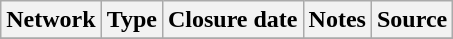<table class="wikitable sortable">
<tr>
<th>Network</th>
<th>Type</th>
<th>Closure date</th>
<th>Notes</th>
<th>Source</th>
</tr>
<tr>
</tr>
</table>
